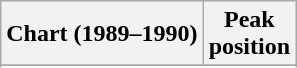<table class="wikitable sortable plainrowheaders" style="text-align:center">
<tr>
<th scope="col">Chart (1989–1990)</th>
<th scope="col">Peak<br>position</th>
</tr>
<tr>
</tr>
<tr>
</tr>
</table>
